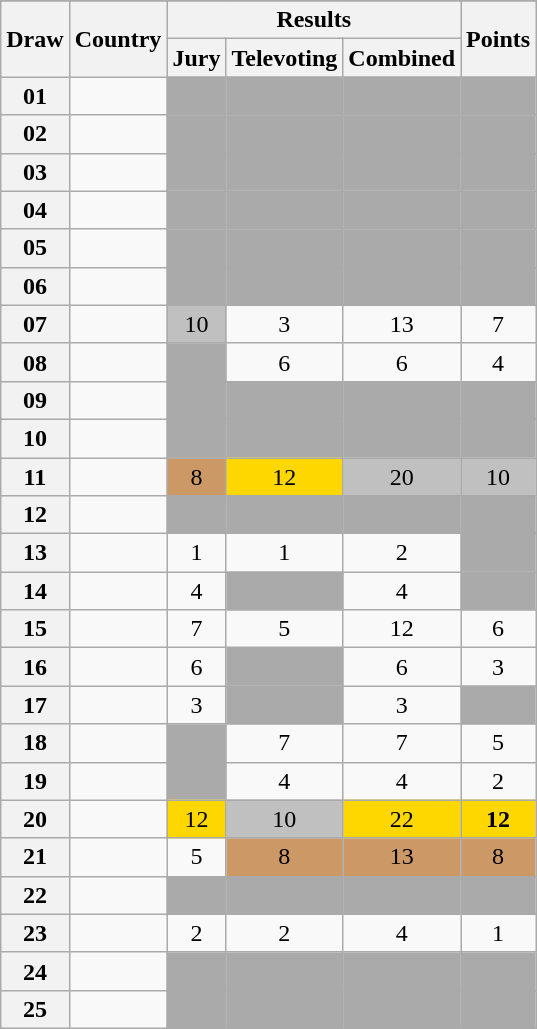<table class="sortable wikitable collapsible plainrowheaders" style="text-align:center;">
<tr>
</tr>
<tr>
<th scope="col" rowspan="2">Draw</th>
<th scope="col" rowspan="2">Country</th>
<th scope="col" colspan="3">Results</th>
<th scope="col" rowspan="2">Points</th>
</tr>
<tr>
<th scope="col">Jury</th>
<th scope="col">Televoting</th>
<th scope="col">Combined</th>
</tr>
<tr>
<th scope="row" style="text-align:center;">01</th>
<td style="text-align:left;"></td>
<td style="background:#AAAAAA;"></td>
<td style="background:#AAAAAA;"></td>
<td style="background:#AAAAAA;"></td>
<td style="background:#AAAAAA;"></td>
</tr>
<tr>
<th scope="row" style="text-align:center;">02</th>
<td style="text-align:left;"></td>
<td style="background:#AAAAAA;"></td>
<td style="background:#AAAAAA;"></td>
<td style="background:#AAAAAA;"></td>
<td style="background:#AAAAAA;"></td>
</tr>
<tr>
<th scope="row" style="text-align:center;">03</th>
<td style="text-align:left;"></td>
<td style="background:#AAAAAA;"></td>
<td style="background:#AAAAAA;"></td>
<td style="background:#AAAAAA;"></td>
<td style="background:#AAAAAA;"></td>
</tr>
<tr>
<th scope="row" style="text-align:center;">04</th>
<td style="text-align:left;"></td>
<td style="background:#AAAAAA;"></td>
<td style="background:#AAAAAA;"></td>
<td style="background:#AAAAAA;"></td>
<td style="background:#AAAAAA;"></td>
</tr>
<tr>
<th scope="row" style="text-align:center;">05</th>
<td style="text-align:left;"></td>
<td style="background:#AAAAAA;"></td>
<td style="background:#AAAAAA;"></td>
<td style="background:#AAAAAA;"></td>
<td style="background:#AAAAAA;"></td>
</tr>
<tr>
<th scope="row" style="text-align:center;">06</th>
<td style="text-align:left;"></td>
<td style="background:#AAAAAA;"></td>
<td style="background:#AAAAAA;"></td>
<td style="background:#AAAAAA;"></td>
<td style="background:#AAAAAA;"></td>
</tr>
<tr>
<th scope="row" style="text-align:center;">07</th>
<td style="text-align:left;"></td>
<td style="background:silver;">10</td>
<td>3</td>
<td>13</td>
<td>7</td>
</tr>
<tr>
<th scope="row" style="text-align:center;">08</th>
<td style="text-align:left;"></td>
<td style="background:#AAAAAA;"></td>
<td>6</td>
<td>6</td>
<td>4</td>
</tr>
<tr>
<th scope="row" style="text-align:center;">09</th>
<td style="text-align:left;"></td>
<td style="background:#AAAAAA;"></td>
<td style="background:#AAAAAA;"></td>
<td style="background:#AAAAAA;"></td>
<td style="background:#AAAAAA;"></td>
</tr>
<tr>
<th scope="row" style="text-align:center;">10</th>
<td style="text-align:left;"></td>
<td style="background:#AAAAAA;"></td>
<td style="background:#AAAAAA;"></td>
<td style="background:#AAAAAA;"></td>
<td style="background:#AAAAAA;"></td>
</tr>
<tr>
<th scope="row" style="text-align:center;">11</th>
<td style="text-align:left;"></td>
<td style="background:#CC9966;">8</td>
<td style="background:gold;">12</td>
<td style="background:silver;">20</td>
<td style="background:silver;">10</td>
</tr>
<tr>
<th scope="row" style="text-align:center;">12</th>
<td style="text-align:left;"></td>
<td style="background:#AAAAAA;"></td>
<td style="background:#AAAAAA;"></td>
<td style="background:#AAAAAA;"></td>
<td style="background:#AAAAAA;"></td>
</tr>
<tr>
<th scope="row" style="text-align:center;">13</th>
<td style="text-align:left;"></td>
<td>1</td>
<td>1</td>
<td>2</td>
<td style="background:#AAAAAA;"></td>
</tr>
<tr>
<th scope="row" style="text-align:center;">14</th>
<td style="text-align:left;"></td>
<td>4</td>
<td style="background:#AAAAAA;"></td>
<td>4</td>
<td style="background:#AAAAAA;"></td>
</tr>
<tr>
<th scope="row" style="text-align:center;">15</th>
<td style="text-align:left;"></td>
<td>7</td>
<td>5</td>
<td>12</td>
<td>6</td>
</tr>
<tr>
<th scope="row" style="text-align:center;">16</th>
<td style="text-align:left;"></td>
<td>6</td>
<td style="background:#AAAAAA;"></td>
<td>6</td>
<td>3</td>
</tr>
<tr>
<th scope="row" style="text-align:center;">17</th>
<td style="text-align:left;"></td>
<td>3</td>
<td style="background:#AAAAAA;"></td>
<td>3</td>
<td style="background:#AAAAAA;"></td>
</tr>
<tr>
<th scope="row" style="text-align:center;">18</th>
<td style="text-align:left;"></td>
<td style="background:#AAAAAA;"></td>
<td>7</td>
<td>7</td>
<td>5</td>
</tr>
<tr>
<th scope="row" style="text-align:center;">19</th>
<td style="text-align:left;"></td>
<td style="background:#AAAAAA;"></td>
<td>4</td>
<td>4</td>
<td>2</td>
</tr>
<tr>
<th scope="row" style="text-align:center;">20</th>
<td style="text-align:left;"></td>
<td style="background:gold;">12</td>
<td style="background:silver;">10</td>
<td style="background:gold;">22</td>
<td style="background:gold;"><strong>12</strong></td>
</tr>
<tr>
<th scope="row" style="text-align:center;">21</th>
<td style="text-align:left;"></td>
<td>5</td>
<td style="background:#CC9966;">8</td>
<td style="background:#CC9966;">13</td>
<td style="background:#CC9966;">8</td>
</tr>
<tr>
<th scope="row" style="text-align:center;">22</th>
<td style="text-align:left;"></td>
<td style="background:#AAAAAA;"></td>
<td style="background:#AAAAAA;"></td>
<td style="background:#AAAAAA;"></td>
<td style="background:#AAAAAA;"></td>
</tr>
<tr>
<th scope="row" style="text-align:center;">23</th>
<td style="text-align:left;"></td>
<td>2</td>
<td>2</td>
<td>4</td>
<td>1</td>
</tr>
<tr>
<th scope="row" style="text-align:center;">24</th>
<td style="text-align:left;"></td>
<td style="background:#AAAAAA;"></td>
<td style="background:#AAAAAA;"></td>
<td style="background:#AAAAAA;"></td>
<td style="background:#AAAAAA;"></td>
</tr>
<tr>
<th scope="row" style="text-align:center;">25</th>
<td style="text-align:left;"></td>
<td style="background:#AAAAAA;"></td>
<td style="background:#AAAAAA;"></td>
<td style="background:#AAAAAA;"></td>
<td style="background:#AAAAAA;"></td>
</tr>
</table>
